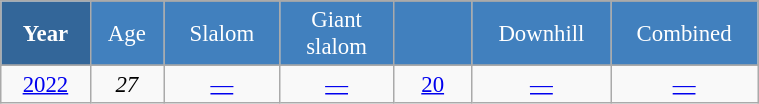<table class="wikitable" style="font-size:95%; text-align:center; border:grey solid 1px; border-collapse:collapse;" width="40%">
<tr style="background-color:#369; color:white;">
<td rowspan="2" colspan="1" width="4%"><strong>Year</strong></td>
</tr>
<tr style="background-color:#4180be; color:white;">
<td width="3%">Age</td>
<td width="5%">Slalom</td>
<td width="5%">Giant<br>slalom</td>
<td width="5%"></td>
<td width="5%">Downhill</td>
<td width="5%">Combined</td>
</tr>
<tr style="background-color:#8CB2D8; color:white;">
</tr>
<tr>
<td><a href='#'>2022</a></td>
<td><em>27</em></td>
<td><a href='#'>—</a></td>
<td><a href='#'>—</a></td>
<td><a href='#'>20</a></td>
<td><a href='#'>—</a></td>
<td><a href='#'>—</a></td>
</tr>
</table>
